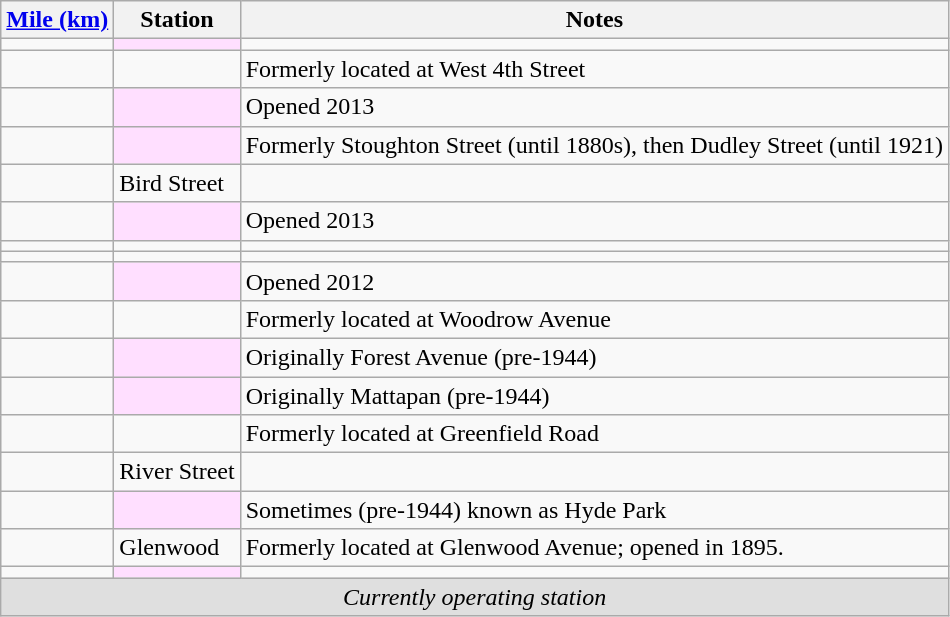<table class="wikitable">
<tr>
<th><a href='#'>Mile (km)</a></th>
<th>Station</th>
<th>Notes</th>
</tr>
<tr>
<td></td>
<td bgcolor=ffdfff></td>
<td></td>
</tr>
<tr>
<td></td>
<td></td>
<td>Formerly located at West 4th Street</td>
</tr>
<tr>
<td></td>
<td bgcolor=ffdfff></td>
<td>Opened 2013</td>
</tr>
<tr>
<td></td>
<td bgcolor=ffdfff></td>
<td>Formerly Stoughton Street (until 1880s), then Dudley Street (until 1921)</td>
</tr>
<tr>
<td></td>
<td>Bird Street</td>
<td></td>
</tr>
<tr>
<td></td>
<td bgcolor=ffdfff></td>
<td>Opened 2013</td>
</tr>
<tr>
<td></td>
<td></td>
<td></td>
</tr>
<tr>
<td></td>
<td></td>
<td></td>
</tr>
<tr>
<td></td>
<td bgcolor=ffdfff></td>
<td>Opened 2012</td>
</tr>
<tr>
<td></td>
<td></td>
<td>Formerly located at Woodrow Avenue</td>
</tr>
<tr>
<td></td>
<td bgcolor=ffdfff></td>
<td>Originally Forest Avenue (pre-1944)</td>
</tr>
<tr>
<td></td>
<td bgcolor=ffdfff></td>
<td>Originally Mattapan (pre-1944)</td>
</tr>
<tr>
<td></td>
<td></td>
<td>Formerly located at Greenfield Road</td>
</tr>
<tr>
<td></td>
<td>River Street</td>
<td></td>
</tr>
<tr>
<td></td>
<td bgcolor=ffdfff></td>
<td>Sometimes (pre-1944) known as Hyde Park</td>
</tr>
<tr>
<td></td>
<td>Glenwood</td>
<td>Formerly located at Glenwood Avenue; opened in 1895.</td>
</tr>
<tr>
<td></td>
<td bgcolor=ffdfff></td>
<td></td>
</tr>
<tr>
<td colspan=3 align=center bgcolor=dfdfdf><em> Currently operating station</em></td>
</tr>
</table>
